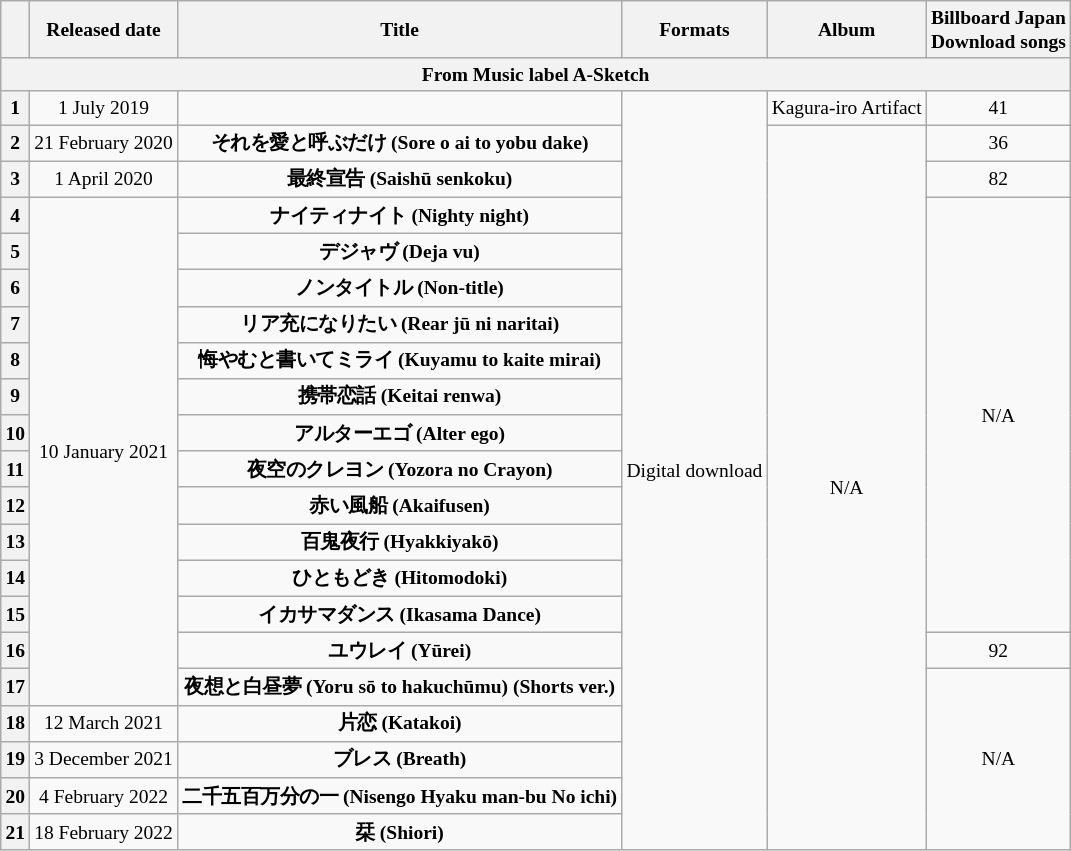<table class="wikitable" style="font-size:small;text-align:center">
<tr>
<th></th>
<th>Released date</th>
<th>Title</th>
<th>Formats</th>
<th>Album</th>
<th>Billboard Japan<br>Download songs</th>
</tr>
<tr>
<th colspan="6">From Music label A-Sketch</th>
</tr>
<tr>
<th>1</th>
<td>1 July 2019</td>
<td></td>
<td rowspan="26">Digital download</td>
<td>Kagura-iro Artifact</td>
<td>41</td>
</tr>
<tr>
<th>2</th>
<td>21 February 2020</td>
<td><strong>それを愛と呼ぶだけ (Sore o ai to yobu dake)</strong></td>
<td rowspan="20">N/A</td>
<td>36</td>
</tr>
<tr>
<th>3</th>
<td>1 April 2020</td>
<td><strong>最終宣告 (Saishū senkoku)</strong></td>
<td>82</td>
</tr>
<tr>
<th>4</th>
<td rowspan="14">10 January 2021</td>
<td><strong>ナイティナイト (Nighty night)</strong></td>
<td rowspan="12">N/A</td>
</tr>
<tr>
<th>5</th>
<td><strong>デジャヴ (Deja vu)</strong></td>
</tr>
<tr>
<th>6</th>
<td><strong>ノンタイトル (Non-title)</strong></td>
</tr>
<tr>
<th>7</th>
<td><strong>リア充になりたい (Rear jū ni naritai)</strong></td>
</tr>
<tr>
<th>8</th>
<td><strong>悔やむと書いてミライ (Kuyamu to kaite mirai)</strong></td>
</tr>
<tr>
<th>9</th>
<td><strong>携帯恋話 (Keitai renwa)</strong></td>
</tr>
<tr>
<th>10</th>
<td><strong>アルターエゴ (Alter ego)</strong></td>
</tr>
<tr>
<th>11</th>
<td><strong>夜空のクレヨン (Yozora no Crayon)</strong></td>
</tr>
<tr>
<th>12</th>
<td><strong>赤い風船 (Akaifusen)</strong></td>
</tr>
<tr>
<th>13</th>
<td><strong>百鬼夜行 (Hyakkiyakō)</strong></td>
</tr>
<tr>
<th>14</th>
<td><strong>ひともどき (Hitomodoki)</strong></td>
</tr>
<tr>
<th>15</th>
<td><strong>イカサマダンス (Ikasama Dance)</strong></td>
</tr>
<tr>
<th>16</th>
<td><strong>ユウレイ (Yūrei)</strong></td>
<td>92</td>
</tr>
<tr>
<th>17</th>
<td><strong>夜想と白昼夢 (Yoru sō to hakuchūmu) (Shorts ver.)</strong></td>
<td rowspan="5">N/A</td>
</tr>
<tr>
<th>18</th>
<td>12 March 2021</td>
<td><strong>片恋 (Katakoi)</strong></td>
</tr>
<tr>
<th>19</th>
<td>3 December 2021</td>
<td><strong>ブレス (Breath)</strong></td>
</tr>
<tr>
<th>20</th>
<td>4 February 2022</td>
<td><strong>二千五百万分の一 (Nisengo Hyaku man-bu No ichi)</strong></td>
</tr>
<tr>
<th>21</th>
<td>18 February 2022</td>
<td><strong>栞 (Shiori)</strong></td>
</tr>
</table>
